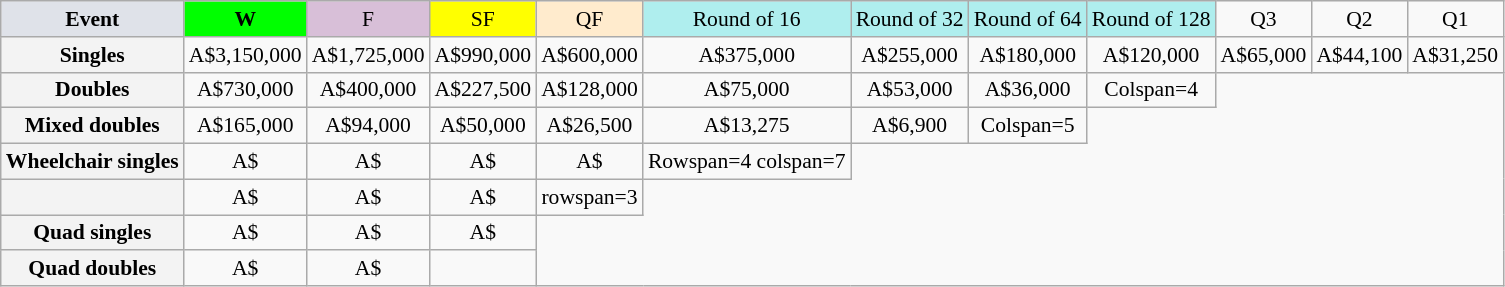<table class="wikitable" style="font-size:90%;text-align:center; width:auto">
<tr>
<td style="background:#dfe2e9;"><strong>Event</strong></td>
<td style="background:lime;"><strong>W</strong></td>
<td style="background:thistle;">F</td>
<td style="background:#ff0;">SF</td>
<td style="background:#ffebcd;">QF</td>
<td style="background:#afeeee;">Round of 16</td>
<td style="background:#afeeee;">Round of 32</td>
<td style="background:#afeeee;">Round of 64</td>
<td style="background:#afeeee;">Round of 128</td>
<td>Q3</td>
<td>Q2</td>
<td>Q1</td>
</tr>
<tr>
<td style="background:#f3f3f3;"><strong>Singles</strong></td>
<td>A$3,150,000</td>
<td>A$1,725,000</td>
<td>A$990,000</td>
<td>A$600,000</td>
<td>A$375,000</td>
<td>A$255,000</td>
<td>A$180,000</td>
<td>A$120,000</td>
<td>A$65,000</td>
<td>A$44,100</td>
<td>A$31,250</td>
</tr>
<tr>
<td style="background:#f3f3f3;"><strong>Doubles</strong></td>
<td>A$730,000</td>
<td>A$400,000</td>
<td>A$227,500</td>
<td>A$128,000</td>
<td>A$75,000</td>
<td>A$53,000</td>
<td>A$36,000</td>
<td>Colspan=4 </td>
</tr>
<tr>
<td style="background:#f3f3f3;"><strong>Mixed doubles</strong></td>
<td>A$165,000</td>
<td>A$94,000</td>
<td>A$50,000</td>
<td>A$26,500</td>
<td>A$13,275</td>
<td>A$6,900</td>
<td>Colspan=5 </td>
</tr>
<tr>
<td style="background:#f3f3f3;"><strong>Wheelchair singles</strong></td>
<td>A$</td>
<td>A$</td>
<td>A$</td>
<td>A$</td>
<td>Rowspan=4 colspan=7 </td>
</tr>
<tr>
<td style="background:#f3f3f3;"></td>
<td>A$</td>
<td>A$</td>
<td>A$</td>
<td>rowspan=3 </td>
</tr>
<tr>
<td style="background:#f3f3f3;"><strong>Quad singles</strong></td>
<td>A$</td>
<td>A$</td>
<td>A$</td>
</tr>
<tr>
<td style="background:#f3f3f3;"><strong>Quad doubles</strong></td>
<td>A$</td>
<td>A$</td>
<td></td>
</tr>
</table>
